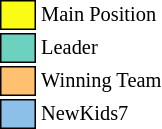<table class="toccolours" style="white-space: nowrap; font-size: 85%;">
<tr>
<td style="background:#fafc15; border: 1px solid black;">      </td>
<td>Main Position</td>
</tr>
<tr>
<td style="background:#6CD1BF; border: 1px solid black;">      </td>
<td>Leader</td>
</tr>
<tr>
<td style="background:#FFC06F; border: 1px solid black;">      </td>
<td>Winning Team</td>
</tr>
<tr>
<td style="background:#8cc0e9; border: 1px solid black;">      </td>
<td>NewKids7</td>
</tr>
</table>
